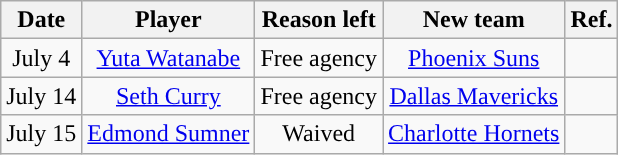<table class="wikitable sortable sortable" style="text-align: center">
<tr>
<th>Date</th>
<th>Player</th>
<th>Reason left</th>
<th>New team</th>
<th>Ref.</th>
</tr>
<tr>
<td>July 4</td>
<td><a href='#'>Yuta Watanabe</a></td>
<td>Free agency</td>
<td><a href='#'>Phoenix Suns</a></td>
<td></td>
</tr>
<tr>
<td>July 14</td>
<td><a href='#'>Seth Curry</a></td>
<td>Free agency</td>
<td><a href='#'>Dallas Mavericks</a></td>
<td></td>
</tr>
<tr>
<td>July 15</td>
<td><a href='#'>Edmond Sumner</a></td>
<td>Waived</td>
<td><a href='#'>Charlotte Hornets</a></td>
<td></td>
</tr>
</table>
